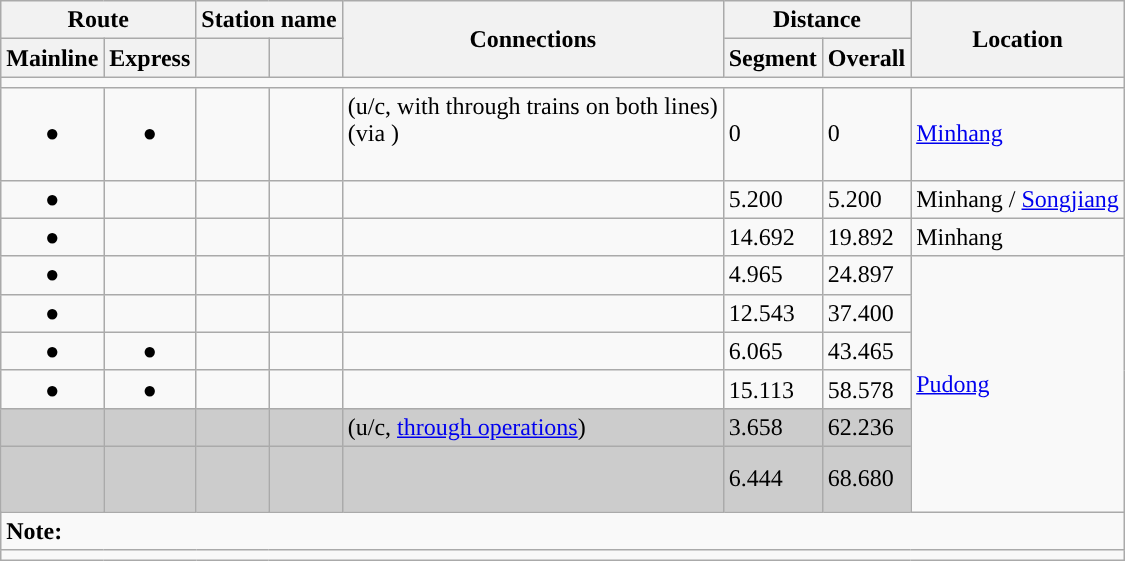<table class="wikitable">
<tr>
<th colspan="2">Route</th>
<th colspan="2">Station name</th>
<th rowspan="2">Connections</th>
<th colspan="2">Distance<br></th>
<th rowspan="2">Location</th>
</tr>
<tr>
<th>Mainline</th>
<th>Express</th>
<th></th>
<th></th>
<th>Segment</th>
<th>Overall</th>
</tr>
<tr style="background:#">
<td colspan = "9"></td>
</tr>
<tr>
<td align="center">●</td>
<td align="center">●</td>
<td></td>
<td></td>
<td>  (u/c, with through trains on both lines)<br>   (via )<br><br></td>
<td>0</td>
<td>0</td>
<td><a href='#'>Minhang</a></td>
</tr>
<tr>
<td align="center">●</td>
<td align="center"></td>
<td></td>
<td></td>
<td> </td>
<td>5.200</td>
<td>5.200</td>
<td>Minhang / <a href='#'>Songjiang</a></td>
</tr>
<tr>
<td align="center">●</td>
<td align="center"></td>
<td></td>
<td></td>
<td>  </td>
<td>14.692</td>
<td>19.892</td>
<td>Minhang</td>
</tr>
<tr>
<td align="center">●</td>
<td align="center"></td>
<td></td>
<td></td>
<td>  </td>
<td>4.965</td>
<td>24.897</td>
<td rowspan="6"><a href='#'>Pudong</a></td>
</tr>
<tr>
<td align="center">●</td>
<td align="center"></td>
<td></td>
<td></td>
<td>  </td>
<td>12.543</td>
<td>37.400</td>
</tr>
<tr>
<td align="center">●</td>
<td align="center">●</td>
<td></td>
<td></td>
<td></td>
<td>6.065</td>
<td>43.465</td>
</tr>
<tr>
<td align="center">●</td>
<td align="center">●</td>
<td></td>
<td></td>
<td>  <br></td>
<td>15.113</td>
<td>58.578</td>
</tr>
<tr bgcolor="#cccccc">
<td></td>
<td></td>
<td></td>
<td></td>
<td>  (u/c, <a href='#'>through operations</a>)<br></td>
<td>3.658</td>
<td>62.236</td>
</tr>
<tr bgcolor="#cccccc">
<td></td>
<td></td>
<td></td>
<td></td>
<td>  <br><br></td>
<td>6.444</td>
<td>68.680</td>
</tr>
<tr>
<td colspan="9"><strong>Note:</strong><br></td>
</tr>
<tr style="background:#">
<td colspan = "9"></td>
</tr>
</table>
